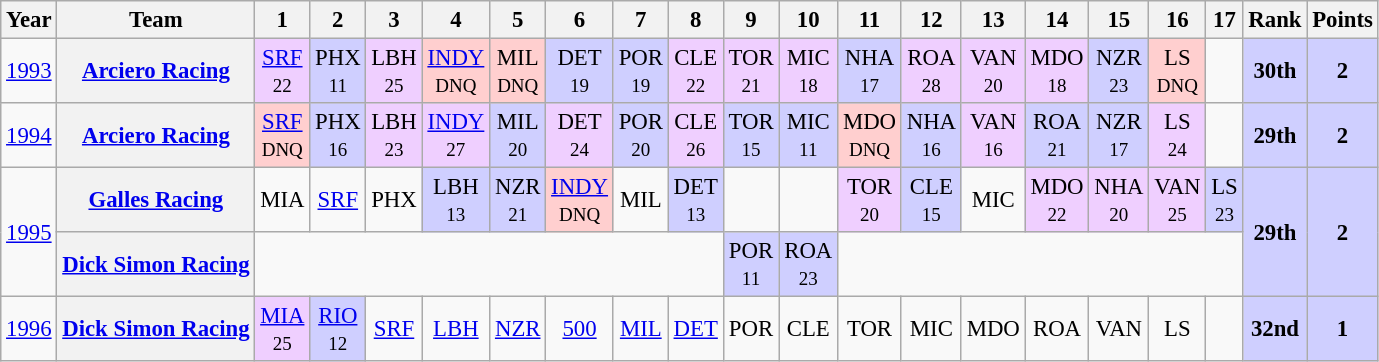<table class="wikitable" style="text-align:center; font-size:95%">
<tr>
<th>Year</th>
<th>Team</th>
<th>1</th>
<th>2</th>
<th>3</th>
<th>4</th>
<th>5</th>
<th>6</th>
<th>7</th>
<th>8</th>
<th>9</th>
<th>10</th>
<th>11</th>
<th>12</th>
<th>13</th>
<th>14</th>
<th>15</th>
<th>16</th>
<th>17</th>
<th>Rank</th>
<th>Points</th>
</tr>
<tr>
<td><a href='#'>1993</a></td>
<th><a href='#'>Arciero Racing</a></th>
<td style="background:#EFCFFF;"><a href='#'>SRF</a><br><small>22</small></td>
<td style="background:#CFCFFF;">PHX<br><small>11</small></td>
<td style="background:#EFCFFF;">LBH<br><small>25</small></td>
<td style="background:#FFCFCF;"><a href='#'>INDY</a><br><small>DNQ</small></td>
<td style="background:#FFCFCF;">MIL<br><small>DNQ</small></td>
<td style="background:#CFCFFF;">DET<br><small>19</small></td>
<td style="background:#CFCFFF;">POR<br><small>19</small></td>
<td style="background:#EFCFFF;">CLE<br><small>22</small></td>
<td style="background:#EFCFFF;">TOR<br><small>21</small></td>
<td style="background:#EFCFFF;">MIC<br><small>18</small></td>
<td style="background:#CFCFFF;">NHA<br><small>17</small></td>
<td style="background:#EFCFFF;">ROA<br><small>28</small></td>
<td style="background:#EFCFFF;">VAN<br><small>20</small></td>
<td style="background:#EFCFFF;">MDO<br><small>18</small></td>
<td style="background:#CFCFFF;">NZR<br><small>23</small></td>
<td style="background:#FFCFCF;">LS<br><small>DNQ</small></td>
<td></td>
<td style="background:#CFCFFF;"><strong>30th</strong></td>
<td style="background:#CFCFFF;"><strong>2</strong></td>
</tr>
<tr>
<td><a href='#'>1994</a></td>
<th><a href='#'>Arciero Racing</a></th>
<td style="background:#FFCFCF;"><a href='#'>SRF</a><br><small>DNQ</small></td>
<td style="background:#CFCFFF;">PHX<br><small>16</small></td>
<td style="background:#EFCFFF;">LBH<br><small>23</small></td>
<td style="background:#EFCFFF;"><a href='#'>INDY</a><br><small>27</small></td>
<td style="background:#CFCFFF;">MIL<br><small>20</small></td>
<td style="background:#EFCFFF;">DET<br><small>24</small></td>
<td style="background:#CFCFFF;">POR<br><small>20</small></td>
<td style="background:#EFCFFF;">CLE<br><small>26</small></td>
<td style="background:#CFCFFF;">TOR<br><small>15</small></td>
<td style="background:#CFCFFF;">MIC<br><small>11</small></td>
<td style="background:#FFCFCF;">MDO<br><small>DNQ</small></td>
<td style="background:#CFCFFF;">NHA<br><small>16</small></td>
<td style="background:#EFCFFF;">VAN<br><small>16</small></td>
<td style="background:#CFCFFF;">ROA<br><small>21</small></td>
<td style="background:#CFCFFF;">NZR<br><small>17</small></td>
<td style="background:#EFCFFF;">LS<br><small>24</small></td>
<td></td>
<td style="background:#CFCFFF;"><strong>29th</strong></td>
<td style="background:#CFCFFF;"><strong>2</strong></td>
</tr>
<tr>
<td rowspan=2><a href='#'>1995</a></td>
<th><a href='#'>Galles Racing</a></th>
<td>MIA<br><small></small></td>
<td><a href='#'>SRF</a><br><small></small></td>
<td>PHX<br><small></small></td>
<td style="background:#CFCFFF;">LBH<br><small>13</small></td>
<td style="background:#CFCFFF;">NZR<br><small>21</small></td>
<td style="background:#FFCFCF;"><a href='#'>INDY</a><br><small>DNQ</small></td>
<td>MIL<br><small></small></td>
<td style="background:#CFCFFF;">DET<br><small>13</small></td>
<td></td>
<td></td>
<td style="background:#EFCFFF;">TOR<br><small>20</small></td>
<td style="background:#CFCFFF;">CLE<br><small>15</small></td>
<td>MIC<br><small></small></td>
<td style="background:#EFCFFF;">MDO<br><small>22</small></td>
<td style="background:#EFCFFF;">NHA<br><small>20</small></td>
<td style="background:#EFCFFF;">VAN<br><small>25</small></td>
<td style="background:#CFCFFF;">LS<br><small>23</small></td>
<td rowspan=2 style="background:#CFCFFF;"><strong>29th</strong></td>
<td rowspan=2 style="background:#CFCFFF;"><strong>2</strong></td>
</tr>
<tr>
<th><a href='#'>Dick Simon Racing</a></th>
<td colspan="8"></td>
<td style="background:#CFCFFF;">POR<br><small>11</small></td>
<td style="background:#CFCFFF;">ROA<br><small>23</small></td>
<td colspan="7"></td>
</tr>
<tr>
<td><a href='#'>1996</a></td>
<th><a href='#'>Dick Simon Racing</a></th>
<td style="background:#EFCFFF;"><a href='#'>MIA</a><br><small>25</small></td>
<td style="background:#CFCFFF;"><a href='#'>RIO</a><br><small>12</small></td>
<td><a href='#'>SRF</a></td>
<td><a href='#'>LBH</a></td>
<td><a href='#'>NZR</a></td>
<td><a href='#'>500</a></td>
<td><a href='#'>MIL</a></td>
<td><a href='#'>DET</a></td>
<td>POR</td>
<td>CLE</td>
<td>TOR</td>
<td>MIC</td>
<td>MDO</td>
<td>ROA</td>
<td>VAN</td>
<td>LS</td>
<td></td>
<td style="background:#CFCFFF;"><strong>32nd</strong></td>
<td style="background:#CFCFFF;"><strong>1</strong></td>
</tr>
</table>
